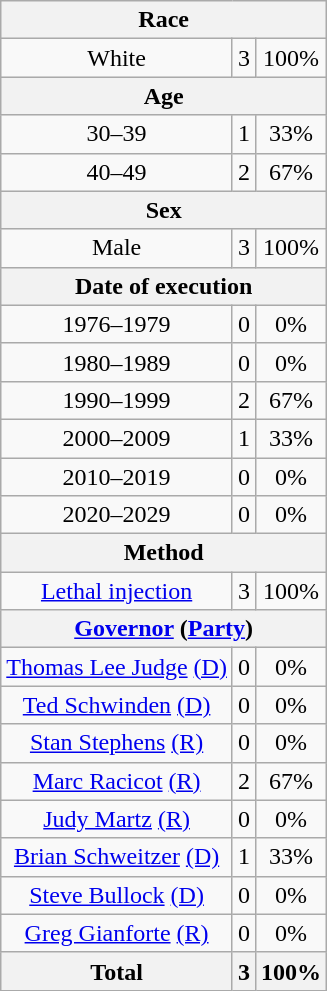<table class="wikitable" style="text-align:center;">
<tr>
<th colspan="3">Race</th>
</tr>
<tr>
<td>White</td>
<td>3</td>
<td>100%</td>
</tr>
<tr>
<th colspan="3">Age</th>
</tr>
<tr>
<td>30–39</td>
<td>1</td>
<td>33%</td>
</tr>
<tr>
<td>40–49</td>
<td>2</td>
<td>67%</td>
</tr>
<tr>
<th colspan="3">Sex</th>
</tr>
<tr>
<td>Male</td>
<td>3</td>
<td>100%</td>
</tr>
<tr>
<th colspan="3">Date of execution</th>
</tr>
<tr>
<td>1976–1979</td>
<td>0</td>
<td>0%</td>
</tr>
<tr>
<td>1980–1989</td>
<td>0</td>
<td>0%</td>
</tr>
<tr>
<td>1990–1999</td>
<td>2</td>
<td>67%</td>
</tr>
<tr>
<td>2000–2009</td>
<td>1</td>
<td>33%</td>
</tr>
<tr>
<td>2010–2019</td>
<td>0</td>
<td>0%</td>
</tr>
<tr>
<td>2020–2029</td>
<td>0</td>
<td>0%</td>
</tr>
<tr>
<th colspan="3">Method</th>
</tr>
<tr>
<td><a href='#'>Lethal injection</a></td>
<td>3</td>
<td>100%</td>
</tr>
<tr>
<th colspan="3"><a href='#'>Governor</a> (<a href='#'>Party</a>)</th>
</tr>
<tr>
<td><a href='#'>Thomas Lee Judge</a> <a href='#'>(D)</a></td>
<td>0</td>
<td>0%</td>
</tr>
<tr>
<td><a href='#'>Ted Schwinden</a> <a href='#'>(D)</a></td>
<td>0</td>
<td>0%</td>
</tr>
<tr>
<td><a href='#'>Stan Stephens</a> <a href='#'>(R)</a></td>
<td>0</td>
<td>0%</td>
</tr>
<tr>
<td><a href='#'>Marc Racicot</a> <a href='#'>(R)</a></td>
<td>2</td>
<td>67%</td>
</tr>
<tr>
<td><a href='#'>Judy Martz</a> <a href='#'>(R)</a></td>
<td>0</td>
<td>0%</td>
</tr>
<tr>
<td><a href='#'>Brian Schweitzer</a> <a href='#'>(D)</a></td>
<td>1</td>
<td>33%</td>
</tr>
<tr>
<td><a href='#'>Steve Bullock</a> <a href='#'>(D)</a></td>
<td>0</td>
<td>0%</td>
</tr>
<tr>
<td><a href='#'>Greg Gianforte</a> <a href='#'>(R)</a></td>
<td>0</td>
<td>0%</td>
</tr>
<tr>
<th>Total</th>
<th>3</th>
<th>100%</th>
</tr>
</table>
